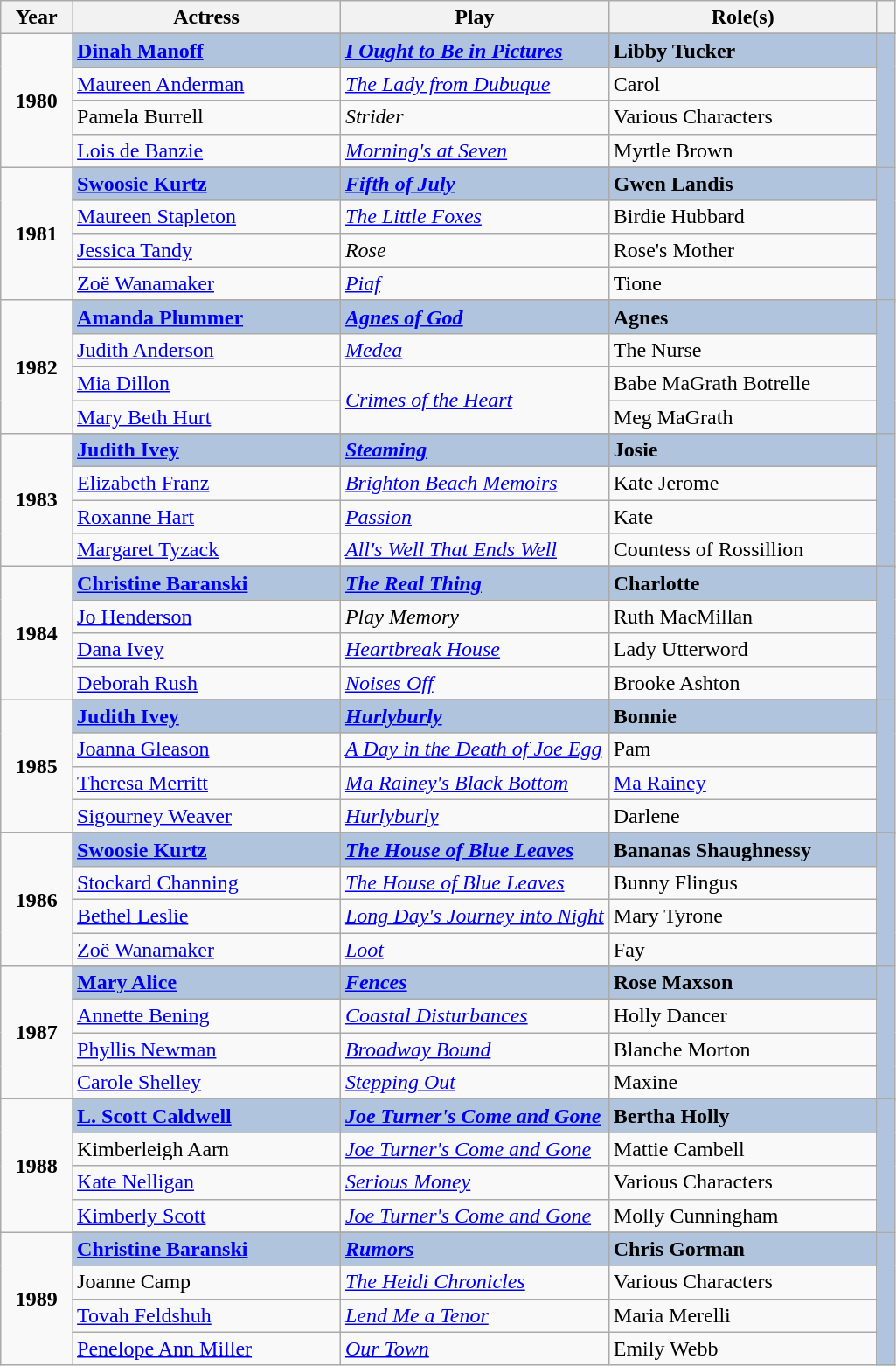<table class="wikitable sortable">
<tr>
<th scope="col" style="width:8%;">Year</th>
<th scope="col" style="width:30%;">Actress</th>
<th scope="col" style="width:30%;">Play</th>
<th scope="col" style="width:30%;">Role(s)</th>
<th scope="col" style="width:2%;" class="unsortable"></th>
</tr>
<tr>
<td rowspan="5" align="center"><strong>1980</strong> <br> </td>
</tr>
<tr style="background:#B0C4DE">
<td><strong><a href='#'>Dinah Manoff</a></strong></td>
<td><strong><em><a href='#'>I Ought to Be in Pictures</a></em></strong></td>
<td><strong>Libby Tucker</strong></td>
<td rowspan="5" align="center"></td>
</tr>
<tr>
<td><a href='#'>Maureen Anderman</a></td>
<td><em><a href='#'>The Lady from Dubuque</a></em></td>
<td>Carol</td>
</tr>
<tr>
<td>Pamela Burrell</td>
<td><em>Strider</em></td>
<td>Various Characters</td>
</tr>
<tr>
<td><a href='#'>Lois de Banzie</a></td>
<td><em><a href='#'>Morning's at Seven</a></em></td>
<td>Myrtle Brown</td>
</tr>
<tr>
<td rowspan="5" align="center"><strong>1981</strong> <br> </td>
</tr>
<tr style="background:#B0C4DE">
<td><strong><a href='#'>Swoosie Kurtz</a></strong></td>
<td><strong><em><a href='#'>Fifth of July</a></em></strong></td>
<td><strong>Gwen Landis</strong></td>
<td rowspan="5" align="center"></td>
</tr>
<tr>
<td><a href='#'>Maureen Stapleton</a></td>
<td><em><a href='#'>The Little Foxes</a></em></td>
<td>Birdie Hubbard</td>
</tr>
<tr>
<td><a href='#'>Jessica Tandy</a></td>
<td><em>Rose</em></td>
<td>Rose's Mother</td>
</tr>
<tr>
<td><a href='#'>Zoë Wanamaker</a></td>
<td><em><a href='#'>Piaf</a></em></td>
<td>Tione</td>
</tr>
<tr>
<td rowspan="5" align="center"><strong>1982</strong> <br> </td>
</tr>
<tr style="background:#B0C4DE">
<td><strong><a href='#'>Amanda Plummer</a></strong></td>
<td><strong><em><a href='#'>Agnes of God</a></em></strong></td>
<td><strong>Agnes</strong></td>
<td rowspan="5" align="center"></td>
</tr>
<tr>
<td><a href='#'>Judith Anderson</a></td>
<td><em><a href='#'>Medea</a></em></td>
<td>The Nurse</td>
</tr>
<tr>
<td><a href='#'>Mia Dillon</a></td>
<td rowspan="2"><em><a href='#'>Crimes of the Heart</a></em></td>
<td>Babe MaGrath Botrelle</td>
</tr>
<tr>
<td><a href='#'>Mary Beth Hurt</a></td>
<td>Meg MaGrath</td>
</tr>
<tr>
<td rowspan="5" align="center"><strong>1983</strong> <br> </td>
</tr>
<tr style="background:#B0C4DE">
<td><strong><a href='#'>Judith Ivey</a></strong></td>
<td><strong><em><a href='#'>Steaming</a></em></strong></td>
<td><strong>Josie</strong></td>
<td rowspan="5" align="center"></td>
</tr>
<tr>
<td><a href='#'>Elizabeth Franz</a></td>
<td><em><a href='#'>Brighton Beach Memoirs</a></em></td>
<td>Kate Jerome</td>
</tr>
<tr>
<td><a href='#'>Roxanne Hart</a></td>
<td><em><a href='#'>Passion</a></em></td>
<td>Kate</td>
</tr>
<tr>
<td><a href='#'>Margaret Tyzack</a></td>
<td><em><a href='#'>All's Well That Ends Well</a></em></td>
<td>Countess of Rossillion</td>
</tr>
<tr>
<td rowspan="5" align="center"><strong>1984</strong> <br> </td>
</tr>
<tr style="background:#B0C4DE">
<td><strong><a href='#'>Christine Baranski</a></strong></td>
<td><strong><em><a href='#'>The Real Thing</a></em></strong></td>
<td><strong>Charlotte</strong></td>
<td rowspan="5" align="center"></td>
</tr>
<tr>
<td><a href='#'>Jo Henderson</a></td>
<td><em>Play Memory</em></td>
<td>Ruth MacMillan</td>
</tr>
<tr>
<td><a href='#'>Dana Ivey</a></td>
<td><em><a href='#'>Heartbreak House</a></em></td>
<td>Lady Utterword</td>
</tr>
<tr>
<td><a href='#'>Deborah Rush</a></td>
<td><em><a href='#'>Noises Off</a></em></td>
<td>Brooke Ashton</td>
</tr>
<tr>
<td rowspan="5" align="center"><strong>1985</strong> <br> </td>
</tr>
<tr style="background:#B0C4DE">
<td><strong><a href='#'>Judith Ivey</a></strong></td>
<td><strong><em><a href='#'>Hurlyburly</a></em></strong></td>
<td><strong>Bonnie</strong></td>
<td rowspan="5" align="center"></td>
</tr>
<tr>
<td><a href='#'>Joanna Gleason</a></td>
<td><em><a href='#'>A Day in the Death of Joe Egg</a></em></td>
<td>Pam</td>
</tr>
<tr>
<td><a href='#'>Theresa Merritt</a></td>
<td><em><a href='#'>Ma Rainey's Black Bottom</a></em></td>
<td><a href='#'>Ma Rainey</a></td>
</tr>
<tr>
<td><a href='#'>Sigourney Weaver</a></td>
<td><em><a href='#'>Hurlyburly</a></em></td>
<td>Darlene</td>
</tr>
<tr>
<td rowspan="5" align="center"><strong>1986</strong> <br> </td>
</tr>
<tr style="background:#B0C4DE">
<td><strong><a href='#'>Swoosie Kurtz</a></strong></td>
<td><strong><em><a href='#'>The House of Blue Leaves</a></em></strong></td>
<td><strong>Bananas Shaughnessy</strong></td>
<td rowspan="5" align="center"></td>
</tr>
<tr>
<td><a href='#'>Stockard Channing</a></td>
<td><em><a href='#'>The House of Blue Leaves</a></em></td>
<td>Bunny Flingus</td>
</tr>
<tr>
<td><a href='#'>Bethel Leslie</a></td>
<td><em><a href='#'>Long Day's Journey into Night</a></em></td>
<td>Mary Tyrone</td>
</tr>
<tr>
<td><a href='#'>Zoë Wanamaker</a></td>
<td><em><a href='#'>Loot</a></em></td>
<td>Fay</td>
</tr>
<tr>
<td rowspan="5" align="center"><strong>1987</strong> <br> </td>
</tr>
<tr style="background:#B0C4DE">
<td><strong><a href='#'>Mary Alice</a></strong></td>
<td><strong><em><a href='#'>Fences</a></em></strong></td>
<td><strong>Rose Maxson</strong></td>
<td rowspan="5" align="center"></td>
</tr>
<tr>
<td><a href='#'>Annette Bening</a></td>
<td><em><a href='#'>Coastal Disturbances</a></em></td>
<td>Holly Dancer</td>
</tr>
<tr>
<td><a href='#'>Phyllis Newman</a></td>
<td><em><a href='#'>Broadway Bound</a></em></td>
<td>Blanche Morton</td>
</tr>
<tr>
<td><a href='#'>Carole Shelley</a></td>
<td><em><a href='#'>Stepping Out</a></em></td>
<td>Maxine</td>
</tr>
<tr>
<td rowspan="5" align="center"><strong>1988</strong> <br> </td>
</tr>
<tr style="background:#B0C4DE">
<td><strong><a href='#'>L. Scott Caldwell</a></strong></td>
<td><strong><em><a href='#'>Joe Turner's Come and Gone</a></em></strong></td>
<td><strong>Bertha Holly</strong></td>
<td rowspan="5" align="center"></td>
</tr>
<tr>
<td>Kimberleigh Aarn</td>
<td><em><a href='#'>Joe Turner's Come and Gone</a></em></td>
<td>Mattie Cambell</td>
</tr>
<tr>
<td><a href='#'>Kate Nelligan</a></td>
<td><em><a href='#'>Serious Money</a></em></td>
<td>Various Characters</td>
</tr>
<tr>
<td><a href='#'>Kimberly Scott</a></td>
<td><em><a href='#'>Joe Turner's Come and Gone</a></em></td>
<td>Molly Cunningham</td>
</tr>
<tr>
<td rowspan="5" align="center"><strong>1989</strong> <br> </td>
</tr>
<tr style="background:#B0C4DE">
<td><strong><a href='#'>Christine Baranski</a></strong></td>
<td><strong><em><a href='#'>Rumors</a></em></strong></td>
<td><strong>Chris Gorman</strong></td>
<td rowspan="5" align="center"></td>
</tr>
<tr>
<td>Joanne Camp</td>
<td><em><a href='#'>The Heidi Chronicles</a></em></td>
<td>Various Characters</td>
</tr>
<tr>
<td><a href='#'>Tovah Feldshuh</a></td>
<td><em><a href='#'>Lend Me a Tenor</a></em></td>
<td>Maria Merelli</td>
</tr>
<tr>
<td><a href='#'>Penelope Ann Miller</a></td>
<td><em><a href='#'>Our Town</a></em></td>
<td>Emily Webb</td>
</tr>
</table>
